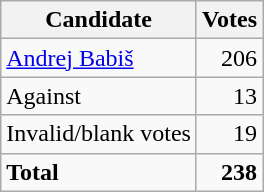<table class=wikitable style=text-align:right>
<tr>
<th>Candidate</th>
<th>Votes</th>
</tr>
<tr>
<td align=left><a href='#'>Andrej Babiš</a></td>
<td>206</td>
</tr>
<tr>
<td align=left>Against</td>
<td>13</td>
</tr>
<tr>
<td align=left>Invalid/blank votes</td>
<td>19</td>
</tr>
<tr>
<td align=left><strong>Total</strong></td>
<td><strong>238</strong></td>
</tr>
</table>
